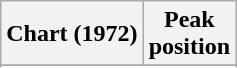<table class="wikitable sortable plainrowheaders" style="text-align:center">
<tr>
<th scope="col">Chart (1972)</th>
<th scope="col">Peak<br> position</th>
</tr>
<tr>
</tr>
<tr>
</tr>
</table>
